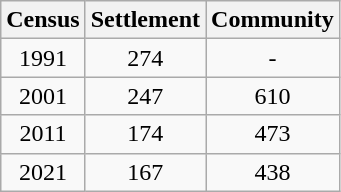<table class="wikitable" style="text-align:center">
<tr>
<th>Census</th>
<th>Settlement</th>
<th>Community</th>
</tr>
<tr>
<td>1991</td>
<td>274</td>
<td>-</td>
</tr>
<tr>
<td>2001</td>
<td>247</td>
<td>610</td>
</tr>
<tr>
<td>2011</td>
<td>174</td>
<td>473</td>
</tr>
<tr>
<td>2021</td>
<td>167</td>
<td>438</td>
</tr>
</table>
